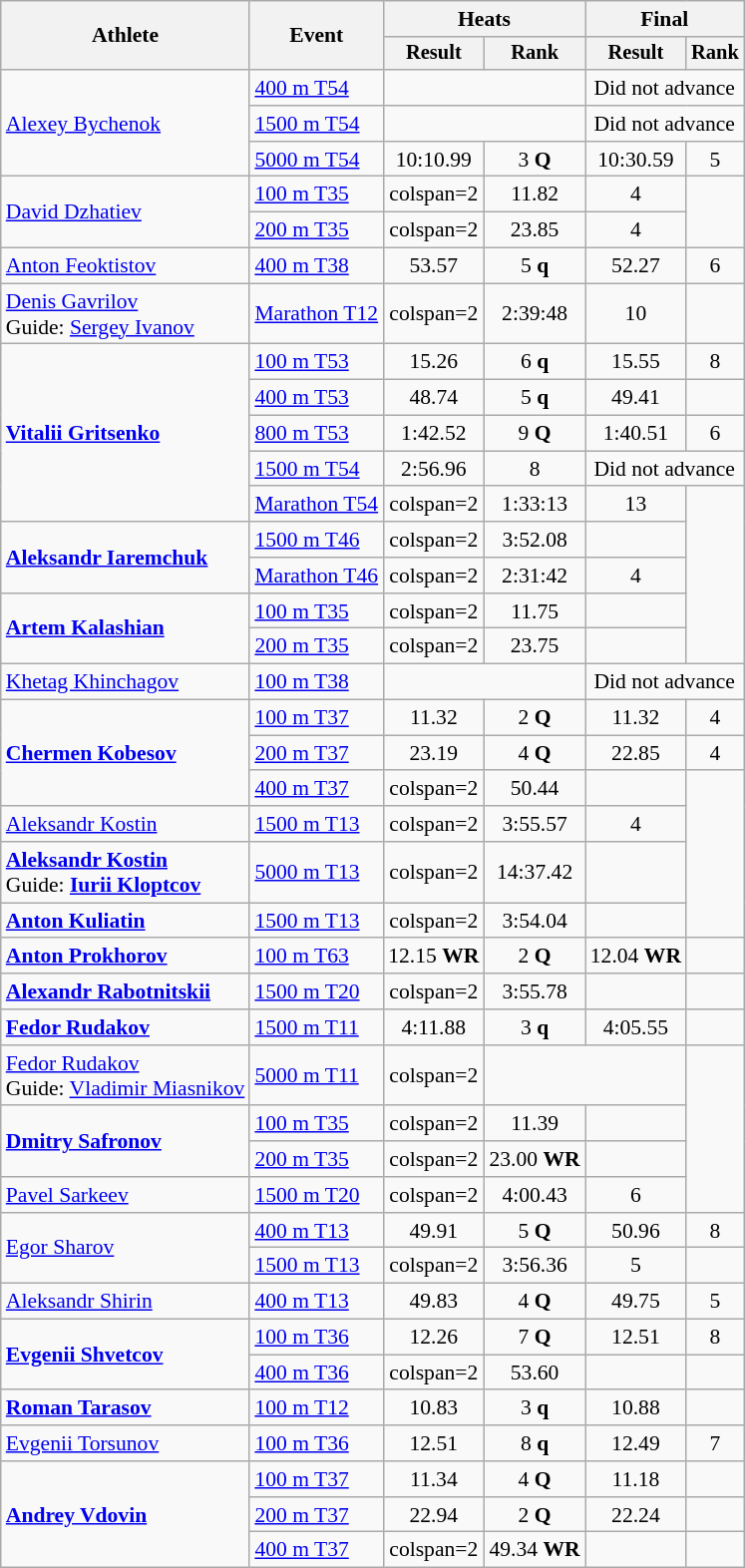<table class=wikitable style=font-size:90%;text-align:center>
<tr>
<th rowspan=2>Athlete</th>
<th rowspan=2>Event</th>
<th colspan=2>Heats</th>
<th colspan=2>Final</th>
</tr>
<tr style=font-size:95%>
<th>Result</th>
<th>Rank</th>
<th>Result</th>
<th>Rank</th>
</tr>
<tr>
<td rowspan=3 align=left><a href='#'>Alexey Bychenok</a></td>
<td align=left><a href='#'>400 m T54</a></td>
<td colspan=2></td>
<td colspan=2>Did not advance</td>
</tr>
<tr>
<td align=left><a href='#'>1500 m T54</a></td>
<td colspan=2></td>
<td colspan=2>Did not advance</td>
</tr>
<tr>
<td align=left><a href='#'>5000 m T54</a></td>
<td>10:10.99</td>
<td>3 <strong>Q</strong></td>
<td>10:30.59</td>
<td>5</td>
</tr>
<tr>
<td rowspan=2 align=left><a href='#'>David Dzhatiev</a></td>
<td align=left><a href='#'>100 m T35</a></td>
<td>colspan=2 </td>
<td>11.82</td>
<td>4</td>
</tr>
<tr>
<td align=left><a href='#'>200 m T35</a></td>
<td>colspan=2 </td>
<td>23.85</td>
<td>4</td>
</tr>
<tr>
<td align=left><a href='#'>Anton Feoktistov</a></td>
<td align=left><a href='#'>400 m T38</a></td>
<td>53.57</td>
<td>5 <strong>q</strong></td>
<td>52.27</td>
<td>6</td>
</tr>
<tr>
<td align=left><a href='#'>Denis Gavrilov</a><br>Guide: <a href='#'>Sergey Ivanov</a></td>
<td><a href='#'>Marathon T12</a></td>
<td>colspan=2 </td>
<td>2:39:48</td>
<td>10</td>
</tr>
<tr>
<td rowspan=5 align=left><strong><a href='#'>Vitalii Gritsenko</a></strong></td>
<td align=left><a href='#'>100 m T53</a></td>
<td>15.26</td>
<td>6 <strong>q</strong></td>
<td>15.55</td>
<td>8</td>
</tr>
<tr>
<td align=left><a href='#'>400 m T53</a></td>
<td>48.74</td>
<td>5 <strong>q</strong></td>
<td>49.41</td>
<td></td>
</tr>
<tr>
<td align=left><a href='#'>800 m T53</a></td>
<td>1:42.52</td>
<td>9 <strong>Q</strong></td>
<td>1:40.51</td>
<td>6</td>
</tr>
<tr>
<td align=left><a href='#'>1500 m T54</a></td>
<td>2:56.96</td>
<td>8</td>
<td colspan=2>Did not advance</td>
</tr>
<tr>
<td align=left><a href='#'>Marathon T54</a></td>
<td>colspan=2 </td>
<td>1:33:13</td>
<td>13</td>
</tr>
<tr>
<td rowspan=2 align=left><strong><a href='#'>Aleksandr Iaremchuk</a></strong></td>
<td align=left><a href='#'>1500 m T46</a></td>
<td>colspan=2 </td>
<td>3:52.08</td>
<td></td>
</tr>
<tr>
<td align=left><a href='#'>Marathon T46</a></td>
<td>colspan=2 </td>
<td>2:31:42</td>
<td>4</td>
</tr>
<tr>
<td rowspan=2 align=left><strong><a href='#'>Artem Kalashian</a></strong></td>
<td align=left><a href='#'>100 m T35</a></td>
<td>colspan=2 </td>
<td>11.75</td>
<td></td>
</tr>
<tr>
<td align=left><a href='#'>200 m T35</a></td>
<td>colspan=2 </td>
<td>23.75</td>
<td></td>
</tr>
<tr>
<td align=left><a href='#'>Khetag Khinchagov</a></td>
<td align=left><a href='#'>100 m T38</a></td>
<td colspan=2></td>
<td colspan=2>Did not advance</td>
</tr>
<tr>
<td rowspan=3 align=left><strong><a href='#'>Chermen Kobesov</a></strong></td>
<td align=left><a href='#'>100 m T37</a></td>
<td>11.32</td>
<td>2 <strong>Q</strong></td>
<td>11.32</td>
<td>4</td>
</tr>
<tr>
<td align=left><a href='#'>200 m T37</a></td>
<td>23.19</td>
<td>4 <strong>Q</strong></td>
<td>22.85</td>
<td>4</td>
</tr>
<tr>
<td align=left><a href='#'>400 m T37</a></td>
<td>colspan=2 </td>
<td>50.44</td>
<td></td>
</tr>
<tr>
<td align=left><a href='#'>Aleksandr Kostin</a></td>
<td align=left><a href='#'>1500 m T13</a></td>
<td>colspan=2 </td>
<td>3:55.57</td>
<td>4</td>
</tr>
<tr>
<td align=left><strong><a href='#'>Aleksandr Kostin</a></strong><br>Guide: <strong><a href='#'>Iurii Kloptcov</a></strong></td>
<td align=left><a href='#'>5000 m T13</a></td>
<td>colspan=2 </td>
<td>14:37.42</td>
<td></td>
</tr>
<tr>
<td align=left><strong><a href='#'>Anton Kuliatin</a></strong></td>
<td align=left><a href='#'>1500 m T13</a></td>
<td>colspan=2 </td>
<td>3:54.04</td>
<td></td>
</tr>
<tr>
<td align=left><strong><a href='#'>Anton Prokhorov</a></strong></td>
<td align=left><a href='#'>100 m T63</a></td>
<td>12.15 <strong>WR</strong></td>
<td>2 <strong>Q</strong></td>
<td>12.04 <strong>WR</strong></td>
<td></td>
</tr>
<tr>
<td align=left><strong><a href='#'>Alexandr Rabotnitskii</a></strong></td>
<td align=left><a href='#'>1500 m T20</a></td>
<td>colspan=2 </td>
<td>3:55.78</td>
<td></td>
</tr>
<tr>
<td align=left><strong><a href='#'>Fedor Rudakov</a></strong></td>
<td align=left><a href='#'>1500 m T11</a></td>
<td>4:11.88</td>
<td>3 <strong>q</strong></td>
<td>4:05.55</td>
<td></td>
</tr>
<tr>
<td align=left><a href='#'>Fedor Rudakov</a><br>Guide: <a href='#'>Vladimir Miasnikov</a></td>
<td align=left><a href='#'>5000 m T11</a></td>
<td>colspan=2 </td>
<td colspan=2></td>
</tr>
<tr>
<td rowspan=2 align=left><strong><a href='#'>Dmitry Safronov</a></strong></td>
<td align=left><a href='#'>100 m T35</a></td>
<td>colspan=2 </td>
<td>11.39</td>
<td></td>
</tr>
<tr>
<td align=left><a href='#'>200 m T35</a></td>
<td>colspan=2 </td>
<td>23.00 <strong>WR</strong></td>
<td></td>
</tr>
<tr>
<td align=left><a href='#'>Pavel Sarkeev</a></td>
<td align=left><a href='#'>1500 m T20</a></td>
<td>colspan=2 </td>
<td>4:00.43</td>
<td>6</td>
</tr>
<tr>
<td rowspan=2 align=left><a href='#'>Egor Sharov</a></td>
<td align=left><a href='#'>400 m T13</a></td>
<td>49.91</td>
<td>5 <strong>Q</strong></td>
<td>50.96</td>
<td>8</td>
</tr>
<tr>
<td align=left><a href='#'>1500 m T13</a></td>
<td>colspan=2 </td>
<td>3:56.36</td>
<td>5</td>
</tr>
<tr>
<td align=left><a href='#'>Aleksandr Shirin</a></td>
<td align=left><a href='#'>400 m T13</a></td>
<td>49.83</td>
<td>4 <strong>Q</strong></td>
<td>49.75</td>
<td>5</td>
</tr>
<tr>
<td rowspan=2 align=left><strong><a href='#'>Evgenii Shvetcov</a></strong></td>
<td align=left><a href='#'>100 m T36</a></td>
<td>12.26</td>
<td>7 <strong>Q</strong></td>
<td>12.51</td>
<td>8</td>
</tr>
<tr>
<td align=left><a href='#'>400 m T36</a></td>
<td>colspan=2 </td>
<td>53.60</td>
<td></td>
</tr>
<tr>
<td align=left><strong><a href='#'>Roman Tarasov</a></strong></td>
<td align=left><a href='#'>100 m T12</a></td>
<td>10.83</td>
<td>3 <strong>q</strong></td>
<td>10.88</td>
<td></td>
</tr>
<tr>
<td align=left><a href='#'>Evgenii Torsunov</a></td>
<td align=left><a href='#'>100 m T36</a></td>
<td>12.51</td>
<td>8 <strong>q</strong></td>
<td>12.49</td>
<td>7</td>
</tr>
<tr>
<td rowspan=3 align=left><strong><a href='#'>Andrey Vdovin</a></strong></td>
<td align=left><a href='#'>100 m T37</a></td>
<td>11.34</td>
<td>4 <strong>Q</strong></td>
<td>11.18</td>
<td></td>
</tr>
<tr>
<td align=left><a href='#'>200 m T37</a></td>
<td>22.94</td>
<td>2 <strong>Q</strong></td>
<td>22.24</td>
<td></td>
</tr>
<tr>
<td align=left><a href='#'>400 m T37</a></td>
<td>colspan=2 </td>
<td>49.34 <strong>WR</strong></td>
<td></td>
</tr>
</table>
